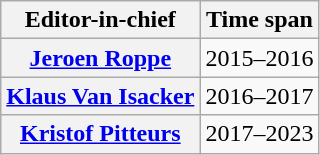<table class="wikitable plainrowheaders">
<tr>
<th scope="col">Editor-in-chief</th>
<th scope="col">Time span</th>
</tr>
<tr>
<th scope="row"><a href='#'>Jeroen Roppe</a></th>
<td>2015–2016</td>
</tr>
<tr>
<th scope="row"><a href='#'>Klaus Van Isacker</a></th>
<td>2016–2017</td>
</tr>
<tr>
<th scope="row"><a href='#'>Kristof Pitteurs</a></th>
<td>2017–2023</td>
</tr>
</table>
